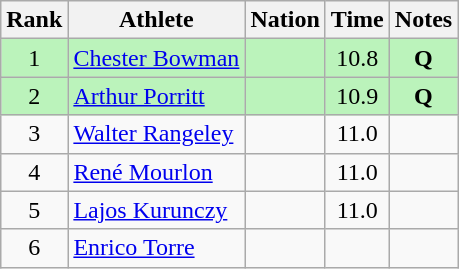<table class="wikitable sortable" style="text-align:center">
<tr>
<th>Rank</th>
<th>Athlete</th>
<th>Nation</th>
<th>Time</th>
<th>Notes</th>
</tr>
<tr bgcolor=bbf3bb>
<td>1</td>
<td align="left"><a href='#'>Chester Bowman</a></td>
<td align="left"></td>
<td>10.8</td>
<td><strong>Q</strong></td>
</tr>
<tr bgcolor=bbf3bb>
<td>2</td>
<td align="left"><a href='#'>Arthur Porritt</a></td>
<td align="left"></td>
<td>10.9</td>
<td><strong>Q</strong></td>
</tr>
<tr>
<td>3</td>
<td align="left"><a href='#'>Walter Rangeley</a></td>
<td align="left"></td>
<td>11.0</td>
<td></td>
</tr>
<tr>
<td>4</td>
<td align="left"><a href='#'>René Mourlon</a></td>
<td align="left"></td>
<td>11.0</td>
<td></td>
</tr>
<tr>
<td>5</td>
<td align="left"><a href='#'>Lajos Kurunczy</a></td>
<td align="left"></td>
<td>11.0</td>
<td></td>
</tr>
<tr>
<td>6</td>
<td align="left"><a href='#'>Enrico Torre</a></td>
<td align="left"></td>
<td></td>
<td></td>
</tr>
</table>
